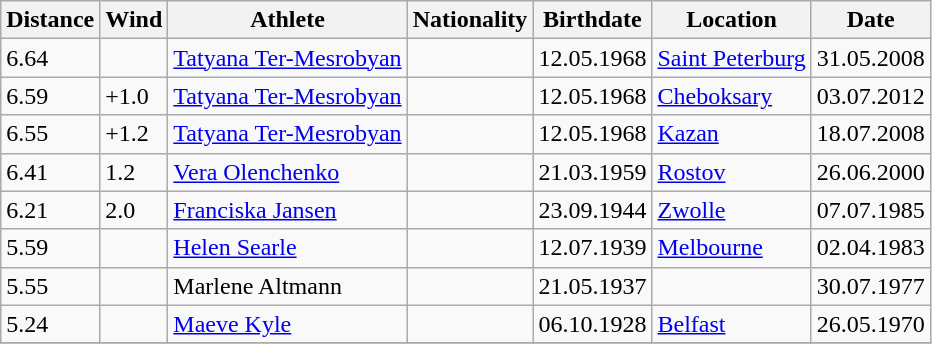<table class="wikitable">
<tr>
<th>Distance</th>
<th>Wind</th>
<th>Athlete</th>
<th>Nationality</th>
<th>Birthdate</th>
<th>Location</th>
<th>Date</th>
</tr>
<tr>
<td>6.64</td>
<td></td>
<td><a href='#'>Tatyana Ter-Mesrobyan</a></td>
<td></td>
<td>12.05.1968</td>
<td><a href='#'>Saint Peterburg</a></td>
<td>31.05.2008</td>
</tr>
<tr>
<td>6.59</td>
<td>+1.0</td>
<td><a href='#'>Tatyana Ter-Mesrobyan</a></td>
<td></td>
<td>12.05.1968</td>
<td><a href='#'>Cheboksary</a></td>
<td>03.07.2012</td>
</tr>
<tr>
<td>6.55</td>
<td>+1.2</td>
<td><a href='#'>Tatyana Ter-Mesrobyan</a></td>
<td></td>
<td>12.05.1968</td>
<td><a href='#'>Kazan</a></td>
<td>18.07.2008</td>
</tr>
<tr>
<td>6.41</td>
<td>1.2</td>
<td><a href='#'>Vera Olenchenko</a></td>
<td></td>
<td>21.03.1959</td>
<td><a href='#'>Rostov</a></td>
<td>26.06.2000</td>
</tr>
<tr>
<td>6.21</td>
<td>2.0</td>
<td><a href='#'>Franciska Jansen</a></td>
<td></td>
<td>23.09.1944</td>
<td><a href='#'>Zwolle</a></td>
<td>07.07.1985</td>
</tr>
<tr>
<td>5.59</td>
<td></td>
<td><a href='#'>Helen Searle</a></td>
<td></td>
<td>12.07.1939</td>
<td><a href='#'>Melbourne</a></td>
<td>02.04.1983</td>
</tr>
<tr>
<td>5.55</td>
<td></td>
<td>Marlene Altmann</td>
<td></td>
<td>21.05.1937</td>
<td></td>
<td>30.07.1977</td>
</tr>
<tr>
<td>5.24</td>
<td></td>
<td><a href='#'>Maeve Kyle</a></td>
<td></td>
<td>06.10.1928</td>
<td><a href='#'>Belfast</a></td>
<td>26.05.1970</td>
</tr>
<tr>
</tr>
</table>
